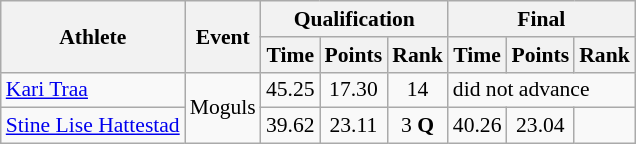<table class="wikitable" style="font-size:90%">
<tr>
<th rowspan="2">Athlete</th>
<th rowspan="2">Event</th>
<th colspan="3">Qualification</th>
<th colspan="3">Final</th>
</tr>
<tr>
<th>Time</th>
<th>Points</th>
<th>Rank</th>
<th>Time</th>
<th>Points</th>
<th>Rank</th>
</tr>
<tr>
<td><a href='#'>Kari Traa</a></td>
<td rowspan="2">Moguls</td>
<td align="center">45.25</td>
<td align="center">17.30</td>
<td align="center">14</td>
<td colspan="3">did not advance</td>
</tr>
<tr>
<td><a href='#'>Stine Lise Hattestad</a></td>
<td align="center">39.62</td>
<td align="center">23.11</td>
<td align="center">3 <strong>Q</strong></td>
<td align="center">40.26</td>
<td align="center">23.04</td>
<td align="center"></td>
</tr>
</table>
